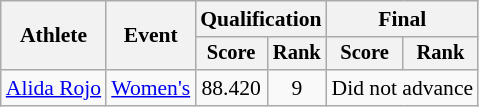<table class=wikitable style=font-size:90%;text-align:center>
<tr>
<th rowspan=2>Athlete</th>
<th rowspan=2>Event</th>
<th colspan=2>Qualification</th>
<th colspan=2>Final</th>
</tr>
<tr style=font-size:95%>
<th>Score</th>
<th>Rank</th>
<th>Score</th>
<th>Rank</th>
</tr>
<tr>
<td align=left><a href='#'>Alida Rojo</a></td>
<td align=left><a href='#'>Women's</a></td>
<td>88.420</td>
<td>9</td>
<td colspan=2>Did not advance</td>
</tr>
</table>
